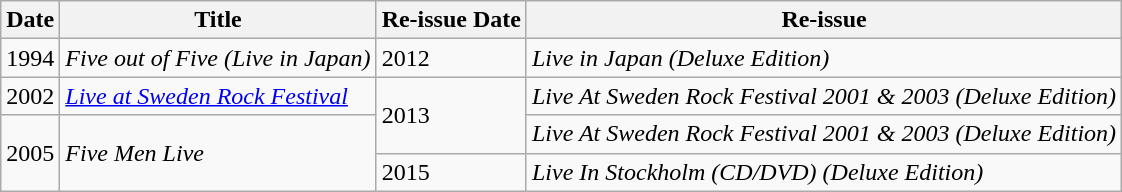<table class="wikitable">
<tr>
<th>Date</th>
<th>Title</th>
<th>Re-issue Date</th>
<th>Re-issue</th>
</tr>
<tr>
<td>1994</td>
<td><em>Five out of Five (Live in Japan)</em></td>
<td>2012</td>
<td><em>Live in Japan (Deluxe Edition)</em></td>
</tr>
<tr>
<td>2002</td>
<td><em><a href='#'>Live at Sweden Rock Festival</a></em></td>
<td rowspan="2">2013</td>
<td><em>Live At Sweden Rock Festival 2001 & 2003 (Deluxe Edition)</em></td>
</tr>
<tr>
<td rowspan="2">2005</td>
<td rowspan="2"><em>Five Men Live</em></td>
<td><em>Live At Sweden Rock Festival 2001 & 2003 (Deluxe Edition)</em></td>
</tr>
<tr>
<td>2015</td>
<td><em>Live In Stockholm (CD/DVD) (Deluxe Edition)</em></td>
</tr>
</table>
